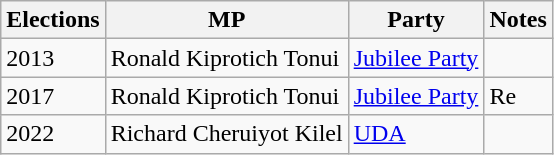<table class="wikitable">
<tr>
<th>Elections</th>
<th>MP</th>
<th>Party</th>
<th>Notes</th>
</tr>
<tr>
<td>2013</td>
<td>Ronald Kiprotich Tonui</td>
<td><a href='#'>Jubilee Party</a></td>
<td></td>
</tr>
<tr>
<td>2017</td>
<td>Ronald Kiprotich Tonui</td>
<td><a href='#'>Jubilee Party</a></td>
<td>Re</td>
</tr>
<tr>
<td>2022</td>
<td>Richard Cheruiyot Kilel</td>
<td><a href='#'>UDA</a></td>
<td></td>
</tr>
</table>
